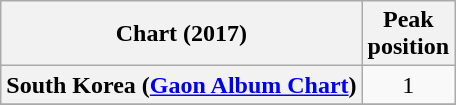<table class="wikitable plainrowheaders" style="text-align:center;">
<tr>
<th scope="col">Chart (2017)</th>
<th scope="col">Peak<br>position</th>
</tr>
<tr>
<th scope="row">South Korea (<a href='#'>Gaon Album Chart</a>)</th>
<td>1</td>
</tr>
<tr>
</tr>
</table>
